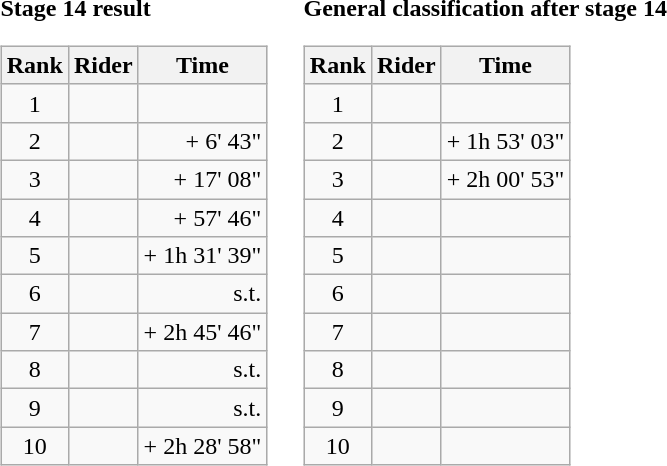<table>
<tr>
<td><strong>Stage 14 result</strong><br><table class="wikitable">
<tr>
<th scope="col">Rank</th>
<th scope="col">Rider</th>
<th scope="col">Time</th>
</tr>
<tr>
<td style="text-align:center;">1</td>
<td></td>
<td style="text-align:right;"></td>
</tr>
<tr>
<td style="text-align:center;">2</td>
<td></td>
<td style="text-align:right;">+ 6' 43"</td>
</tr>
<tr>
<td style="text-align:center;">3</td>
<td></td>
<td style="text-align:right;">+ 17' 08"</td>
</tr>
<tr>
<td style="text-align:center;">4</td>
<td></td>
<td style="text-align:right;">+ 57' 46"</td>
</tr>
<tr>
<td style="text-align:center;">5</td>
<td></td>
<td style="text-align:right;">+ 1h 31' 39"</td>
</tr>
<tr>
<td style="text-align:center;">6</td>
<td></td>
<td style="text-align:right;">s.t.</td>
</tr>
<tr>
<td style="text-align:center;">7</td>
<td></td>
<td style="text-align:right;">+ 2h 45' 46"</td>
</tr>
<tr>
<td style="text-align:center;">8</td>
<td></td>
<td style="text-align:right;">s.t.</td>
</tr>
<tr>
<td style="text-align:center;">9</td>
<td></td>
<td style="text-align:right;">s.t.</td>
</tr>
<tr>
<td style="text-align:center;">10</td>
<td></td>
<td style="text-align:right;">+ 2h 28' 58"</td>
</tr>
</table>
</td>
<td></td>
<td><strong>General classification after stage 14</strong><br><table class="wikitable">
<tr>
<th scope="col">Rank</th>
<th scope="col">Rider</th>
<th scope="col">Time</th>
</tr>
<tr>
<td style="text-align:center;">1</td>
<td></td>
<td style="text-align:right;"></td>
</tr>
<tr>
<td style="text-align:center;">2</td>
<td></td>
<td style="text-align:right;">+ 1h 53' 03"</td>
</tr>
<tr>
<td style="text-align:center;">3</td>
<td></td>
<td style="text-align:right;">+ 2h 00' 53"</td>
</tr>
<tr>
<td style="text-align:center;">4</td>
<td></td>
<td style="text-align:right;"></td>
</tr>
<tr>
<td style="text-align:center;">5</td>
<td></td>
<td style="text-align:right;"></td>
</tr>
<tr>
<td style="text-align:center;">6</td>
<td></td>
<td style="text-align:right;"></td>
</tr>
<tr>
<td style="text-align:center;">7</td>
<td></td>
<td style="text-align:right;"></td>
</tr>
<tr>
<td style="text-align:center;">8</td>
<td></td>
<td style="text-align:right;"></td>
</tr>
<tr>
<td style="text-align:center;">9</td>
<td></td>
<td style="text-align:right;"></td>
</tr>
<tr>
<td style="text-align:center;">10</td>
<td></td>
<td style="text-align:right;"></td>
</tr>
</table>
</td>
</tr>
</table>
